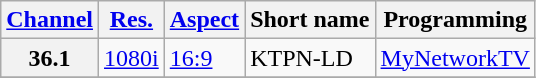<table class="wikitable">
<tr>
<th scope = "col"><a href='#'>Channel</a></th>
<th scope = "col"><a href='#'>Res.</a></th>
<th scope = "col"><a href='#'>Aspect</a></th>
<th scope = "col">Short name</th>
<th scope = "col">Programming</th>
</tr>
<tr>
<th scope = "row">36.1</th>
<td><a href='#'>1080i</a></td>
<td><a href='#'>16:9</a></td>
<td>KTPN-LD</td>
<td><a href='#'>MyNetworkTV</a></td>
</tr>
<tr>
</tr>
</table>
